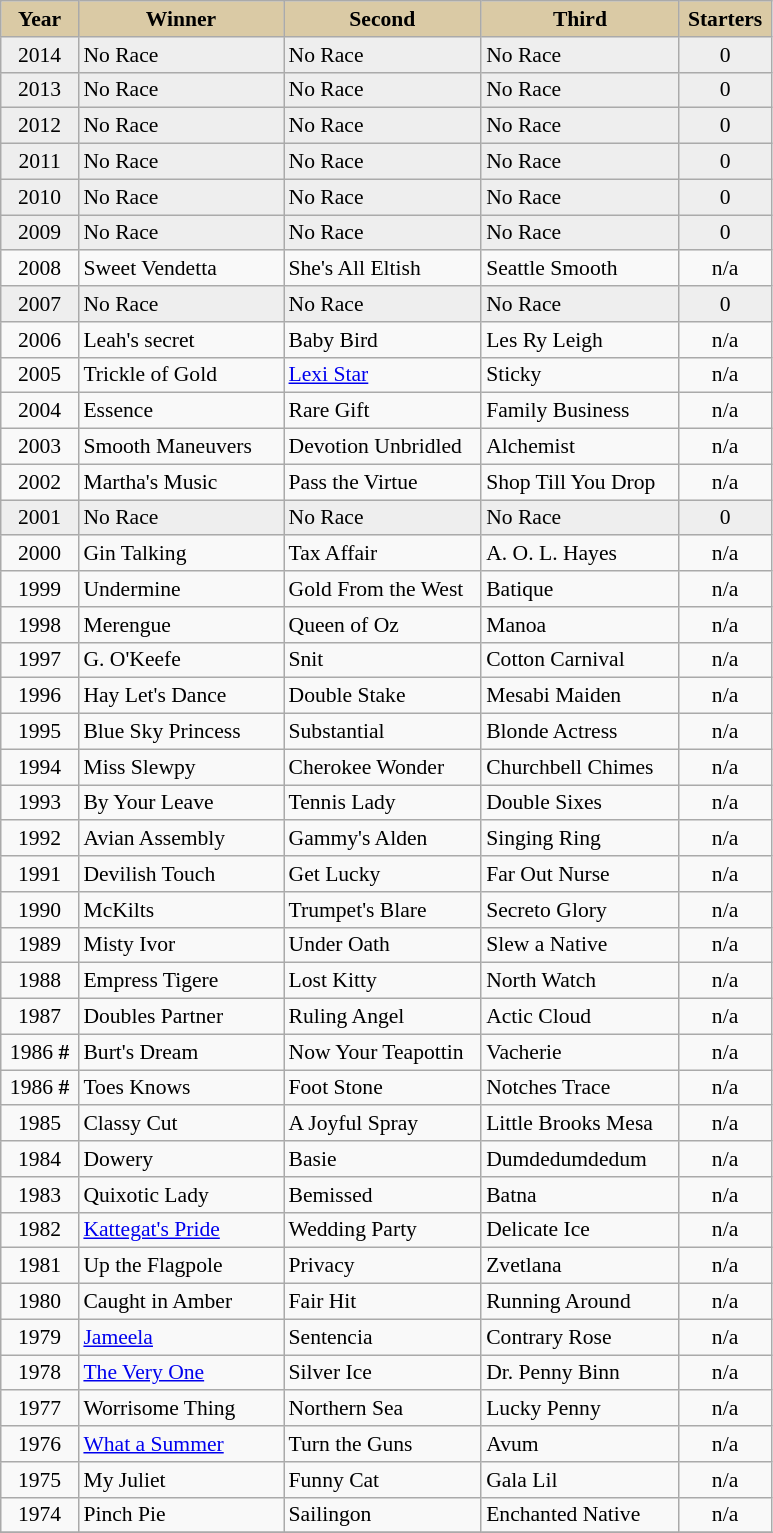<table class = "wikitable sortable" | border="1" cellpadding="0" style="border-collapse: collapse; font-size:90%">
<tr bgcolor="#DACAA5" align="center">
<td width="45px"><strong>Year</strong> <br></td>
<td width="130px"><strong>Winner</strong> <br></td>
<td width="125px"><strong>Second</strong> <br></td>
<td width="125px"><strong>Third</strong> <br></td>
<td width="55px"><strong>Starters</strong></td>
</tr>
<tr bgcolor="#eeeeee">
<td align=center>2014</td>
<td>No Race</td>
<td>No Race</td>
<td>No Race</td>
<td align=center>0</td>
</tr>
<tr bgcolor="#eeeeee">
<td align=center>2013</td>
<td>No Race</td>
<td>No Race</td>
<td>No Race</td>
<td align=center>0</td>
</tr>
<tr bgcolor="#eeeeee">
<td align=center>2012</td>
<td>No Race</td>
<td>No Race</td>
<td>No Race</td>
<td align=center>0</td>
</tr>
<tr bgcolor="#eeeeee">
<td align=center>2011</td>
<td>No Race</td>
<td>No Race</td>
<td>No Race</td>
<td align=center>0</td>
</tr>
<tr bgcolor="#eeeeee">
<td align=center>2010</td>
<td>No Race</td>
<td>No Race</td>
<td>No Race</td>
<td align=center>0</td>
</tr>
<tr bgcolor="#eeeeee">
<td align=center>2009</td>
<td>No Race</td>
<td>No Race</td>
<td>No Race</td>
<td align=center>0</td>
</tr>
<tr>
<td align=center>2008</td>
<td>Sweet Vendetta</td>
<td>She's All Eltish</td>
<td>Seattle Smooth</td>
<td align=center>n/a</td>
</tr>
<tr bgcolor="#eeeeee">
<td align=center>2007</td>
<td>No Race</td>
<td>No Race</td>
<td>No Race</td>
<td align=center>0</td>
</tr>
<tr>
<td align=center>2006</td>
<td>Leah's secret</td>
<td>Baby Bird</td>
<td>Les Ry Leigh</td>
<td align=center>n/a</td>
</tr>
<tr>
<td align=center>2005</td>
<td>Trickle of Gold</td>
<td><a href='#'>Lexi Star</a></td>
<td>Sticky</td>
<td align=center>n/a</td>
</tr>
<tr>
<td align=center>2004</td>
<td>Essence</td>
<td>Rare Gift</td>
<td>Family Business</td>
<td align=center>n/a</td>
</tr>
<tr>
<td align=center>2003</td>
<td>Smooth Maneuvers</td>
<td>Devotion Unbridled</td>
<td>Alchemist</td>
<td align=center>n/a</td>
</tr>
<tr>
<td align=center>2002</td>
<td>Martha's Music</td>
<td>Pass the Virtue</td>
<td>Shop Till You Drop</td>
<td align=center>n/a</td>
</tr>
<tr bgcolor="#eeeeee">
<td align=center>2001</td>
<td>No Race</td>
<td>No Race</td>
<td>No Race</td>
<td align=center>0</td>
</tr>
<tr>
<td align=center>2000</td>
<td>Gin Talking</td>
<td>Tax Affair</td>
<td>A. O. L. Hayes</td>
<td align=center>n/a</td>
</tr>
<tr>
<td align=center>1999</td>
<td>Undermine</td>
<td>Gold From the West</td>
<td>Batique</td>
<td align=center>n/a</td>
</tr>
<tr>
<td align=center>1998</td>
<td>Merengue</td>
<td>Queen of Oz</td>
<td>Manoa</td>
<td align=center>n/a</td>
</tr>
<tr>
<td align=center>1997</td>
<td>G. O'Keefe</td>
<td>Snit</td>
<td>Cotton Carnival</td>
<td align=center>n/a</td>
</tr>
<tr>
<td align=center>1996</td>
<td>Hay Let's Dance</td>
<td>Double Stake</td>
<td>Mesabi Maiden</td>
<td align=center>n/a</td>
</tr>
<tr>
<td align=center>1995</td>
<td>Blue Sky Princess</td>
<td>Substantial</td>
<td>Blonde Actress</td>
<td align=center>n/a</td>
</tr>
<tr>
<td align=center>1994</td>
<td>Miss Slewpy</td>
<td>Cherokee Wonder</td>
<td>Churchbell Chimes</td>
<td align=center>n/a</td>
</tr>
<tr>
<td align=center>1993</td>
<td>By Your Leave</td>
<td>Tennis Lady</td>
<td>Double Sixes</td>
<td align=center>n/a</td>
</tr>
<tr>
<td align=center>1992</td>
<td>Avian Assembly</td>
<td>Gammy's Alden</td>
<td>Singing Ring</td>
<td align=center>n/a</td>
</tr>
<tr>
<td align=center>1991</td>
<td>Devilish Touch</td>
<td>Get Lucky</td>
<td>Far Out Nurse</td>
<td align=center>n/a</td>
</tr>
<tr>
<td align=center>1990</td>
<td>McKilts</td>
<td>Trumpet's Blare</td>
<td>Secreto Glory</td>
<td align=center>n/a</td>
</tr>
<tr>
<td align=center>1989</td>
<td>Misty Ivor</td>
<td>Under Oath</td>
<td>Slew a Native</td>
<td align=center>n/a</td>
</tr>
<tr>
<td align=center>1988</td>
<td>Empress Tigere</td>
<td>Lost Kitty</td>
<td>North Watch</td>
<td align=center>n/a</td>
</tr>
<tr>
<td align=center>1987</td>
<td>Doubles Partner</td>
<td>Ruling Angel</td>
<td>Actic Cloud</td>
<td align=center>n/a</td>
</tr>
<tr>
<td align=center>1986  <strong>#</strong></td>
<td>Burt's Dream</td>
<td>Now Your Teapottin</td>
<td>Vacherie</td>
<td align=center>n/a</td>
</tr>
<tr>
<td align=center>1986  <strong>#</strong></td>
<td>Toes Knows</td>
<td>Foot Stone</td>
<td>Notches Trace</td>
<td align=center>n/a</td>
</tr>
<tr>
<td align=center>1985</td>
<td>Classy Cut</td>
<td>A Joyful Spray</td>
<td>Little Brooks Mesa</td>
<td align=center>n/a</td>
</tr>
<tr>
<td align=center>1984</td>
<td>Dowery</td>
<td>Basie</td>
<td>Dumdedumdedum</td>
<td align=center>n/a</td>
</tr>
<tr>
<td align=center>1983</td>
<td>Quixotic Lady</td>
<td>Bemissed</td>
<td>Batna</td>
<td align=center>n/a</td>
</tr>
<tr>
<td align=center>1982</td>
<td><a href='#'>Kattegat's Pride</a></td>
<td>Wedding Party</td>
<td>Delicate Ice</td>
<td align=center>n/a</td>
</tr>
<tr>
<td align=center>1981</td>
<td>Up the Flagpole</td>
<td>Privacy</td>
<td>Zvetlana</td>
<td align=center>n/a</td>
</tr>
<tr>
<td align=center>1980</td>
<td>Caught in Amber</td>
<td>Fair Hit</td>
<td>Running Around</td>
<td align=center>n/a</td>
</tr>
<tr>
<td align=center>1979</td>
<td><a href='#'>Jameela</a></td>
<td>Sentencia</td>
<td>Contrary Rose</td>
<td align=center>n/a</td>
</tr>
<tr>
<td align=center>1978</td>
<td><a href='#'>The Very One</a></td>
<td>Silver Ice</td>
<td>Dr. Penny Binn</td>
<td align=center>n/a</td>
</tr>
<tr>
<td align=center>1977</td>
<td>Worrisome Thing</td>
<td>Northern Sea</td>
<td>Lucky Penny</td>
<td align=center>n/a</td>
</tr>
<tr>
<td align=center>1976</td>
<td><a href='#'>What a Summer</a></td>
<td>Turn the Guns</td>
<td>Avum</td>
<td align=center>n/a</td>
</tr>
<tr>
<td align=center>1975</td>
<td>My Juliet</td>
<td>Funny Cat</td>
<td>Gala Lil</td>
<td align=center>n/a</td>
</tr>
<tr>
<td align=center>1974</td>
<td>Pinch Pie</td>
<td>Sailingon</td>
<td>Enchanted Native</td>
<td align=center>n/a</td>
</tr>
<tr>
</tr>
</table>
